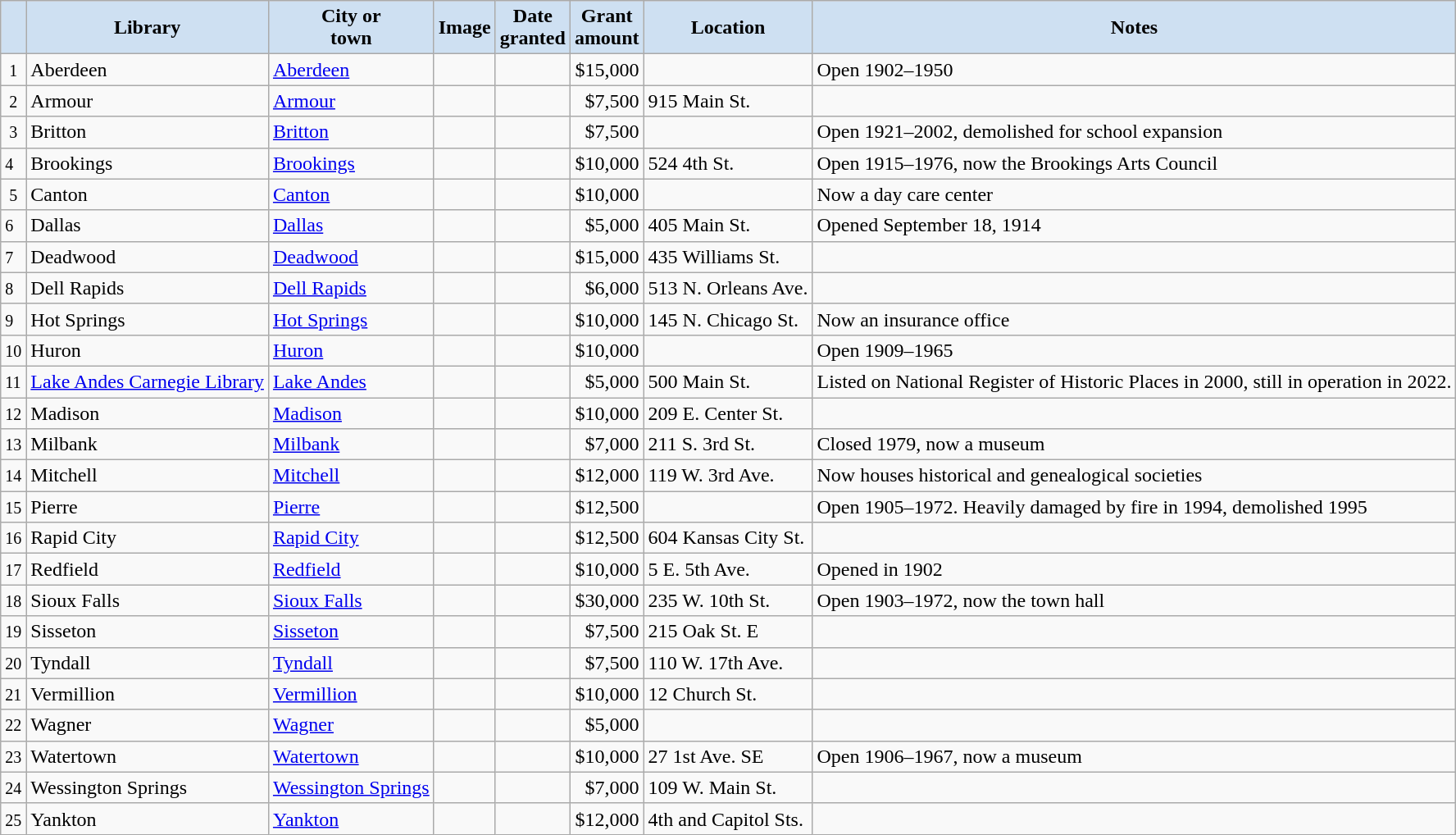<table class="wikitable sortable" align="center">
<tr>
<th style="background-color:#CEE0F2;"></th>
<th style="background-color:#CEE0F2;">Library</th>
<th style="background-color:#CEE0F2;">City or<br>town</th>
<th style="background-color:#CEE0F2;" class="unsortable">Image</th>
<th style="background-color:#CEE0F2;">Date<br>granted</th>
<th style="background-color:#CEE0F2;">Grant<br>amount</th>
<th style="background-color:#CEE0F2;">Location</th>
<th style="background-color:#CEE0F2;" class="unsortable">Notes</th>
</tr>
<tr ->
<td align=center><small>1</small></td>
<td>Aberdeen</td>
<td><a href='#'>Aberdeen</a></td>
<td></td>
<td></td>
<td align=right>$15,000</td>
<td></td>
<td>Open 1902–1950</td>
</tr>
<tr ->
<td align=center><small>2</small></td>
<td>Armour</td>
<td><a href='#'>Armour</a></td>
<td></td>
<td></td>
<td align=right>$7,500</td>
<td>915 Main St.</td>
<td></td>
</tr>
<tr ->
<td align=center><small>3</small></td>
<td>Britton</td>
<td><a href='#'>Britton</a></td>
<td></td>
<td></td>
<td align=right>$7,500</td>
<td></td>
<td>Open 1921–2002, demolished for school expansion</td>
</tr>
<tr ->
<td><small>4</small></td>
<td>Brookings</td>
<td><a href='#'>Brookings</a></td>
<td></td>
<td></td>
<td align=right>$10,000</td>
<td>524 4th St.</td>
<td>Open 1915–1976, now the Brookings Arts Council</td>
</tr>
<tr ->
<td align=center><small>5</small></td>
<td>Canton</td>
<td><a href='#'>Canton</a></td>
<td></td>
<td></td>
<td align=right>$10,000</td>
<td></td>
<td>Now a day care center</td>
</tr>
<tr ->
<td><small>6</small></td>
<td>Dallas</td>
<td><a href='#'>Dallas</a></td>
<td></td>
<td></td>
<td align=right>$5,000</td>
<td>405 Main St.</td>
<td>Opened September 18, 1914</td>
</tr>
<tr ->
<td><small>7</small></td>
<td>Deadwood</td>
<td><a href='#'>Deadwood</a></td>
<td></td>
<td></td>
<td align=right>$15,000</td>
<td>435 Williams St.</td>
<td></td>
</tr>
<tr ->
<td><small>8</small></td>
<td>Dell Rapids</td>
<td><a href='#'>Dell Rapids</a></td>
<td></td>
<td></td>
<td align=right>$6,000</td>
<td>513 N. Orleans Ave.</td>
<td></td>
</tr>
<tr ->
<td><small>9</small></td>
<td>Hot Springs</td>
<td><a href='#'>Hot Springs</a></td>
<td></td>
<td></td>
<td align=right>$10,000</td>
<td>145 N. Chicago St.</td>
<td>Now an insurance office</td>
</tr>
<tr ->
<td align=center><small>10</small></td>
<td>Huron</td>
<td><a href='#'>Huron</a></td>
<td></td>
<td></td>
<td align=right>$10,000</td>
<td></td>
<td>Open 1909–1965</td>
</tr>
<tr ->
<td><small>11</small></td>
<td><a href='#'>Lake Andes Carnegie Library</a></td>
<td><a href='#'>Lake Andes</a></td>
<td></td>
<td></td>
<td align=right>$5,000</td>
<td>500 Main St.</td>
<td>Listed on National Register of Historic Places in 2000, still in operation in 2022.</td>
</tr>
<tr ->
<td align=center><small>12</small></td>
<td>Madison</td>
<td><a href='#'>Madison</a></td>
<td></td>
<td></td>
<td align=right>$10,000</td>
<td>209 E. Center St.</td>
<td></td>
</tr>
<tr ->
<td><small>13</small></td>
<td>Milbank</td>
<td><a href='#'>Milbank</a></td>
<td></td>
<td></td>
<td align=right>$7,000</td>
<td>211 S. 3rd St.</td>
<td>Closed 1979, now a museum</td>
</tr>
<tr ->
<td><small>14</small></td>
<td>Mitchell</td>
<td><a href='#'>Mitchell</a></td>
<td></td>
<td></td>
<td align=right>$12,000</td>
<td>119 W. 3rd Ave.</td>
<td>Now houses historical and genealogical societies</td>
</tr>
<tr ->
<td align=center><small>15</small></td>
<td>Pierre</td>
<td><a href='#'>Pierre</a></td>
<td></td>
<td></td>
<td align=right>$12,500</td>
<td></td>
<td>Open 1905–1972. Heavily damaged by fire in 1994, demolished 1995</td>
</tr>
<tr ->
<td><small>16</small></td>
<td>Rapid City</td>
<td><a href='#'>Rapid City</a></td>
<td></td>
<td></td>
<td align=right>$12,500</td>
<td>604 Kansas City St.</td>
<td></td>
</tr>
<tr ->
<td><small>17</small></td>
<td>Redfield</td>
<td><a href='#'>Redfield</a></td>
<td></td>
<td></td>
<td align=right>$10,000</td>
<td>5 E. 5th Ave.</td>
<td>Opened in 1902</td>
</tr>
<tr ->
<td><small>18</small></td>
<td>Sioux Falls</td>
<td><a href='#'>Sioux Falls</a></td>
<td></td>
<td></td>
<td align=right>$30,000</td>
<td>235 W. 10th St.</td>
<td>Open 1903–1972, now the town hall</td>
</tr>
<tr ->
<td><small>19</small></td>
<td>Sisseton</td>
<td><a href='#'>Sisseton</a></td>
<td></td>
<td></td>
<td align=right>$7,500</td>
<td>215 Oak St. E</td>
<td></td>
</tr>
<tr ->
<td><small>20</small></td>
<td>Tyndall</td>
<td><a href='#'>Tyndall</a></td>
<td></td>
<td></td>
<td align=right>$7,500</td>
<td>110 W. 17th Ave.</td>
<td></td>
</tr>
<tr ->
<td><small>21</small></td>
<td>Vermillion</td>
<td><a href='#'>Vermillion</a></td>
<td></td>
<td></td>
<td align=right>$10,000</td>
<td>12 Church St.</td>
<td></td>
</tr>
<tr ->
<td align=center><small>22</small></td>
<td>Wagner</td>
<td><a href='#'>Wagner</a></td>
<td></td>
<td></td>
<td align=right>$5,000</td>
<td></td>
<td></td>
</tr>
<tr ->
<td><small>23</small></td>
<td>Watertown</td>
<td><a href='#'>Watertown</a></td>
<td></td>
<td></td>
<td align=right>$10,000</td>
<td>27 1st Ave. SE</td>
<td>Open 1906–1967, now a museum</td>
</tr>
<tr ->
<td><small>24</small></td>
<td>Wessington Springs</td>
<td><a href='#'>Wessington Springs</a></td>
<td></td>
<td></td>
<td align=right>$7,000</td>
<td>109 W. Main St.</td>
<td></td>
</tr>
<tr ->
<td><small>25</small></td>
<td>Yankton</td>
<td><a href='#'>Yankton</a></td>
<td></td>
<td></td>
<td align=right>$12,000</td>
<td>4th and Capitol Sts.</td>
<td></td>
</tr>
</table>
